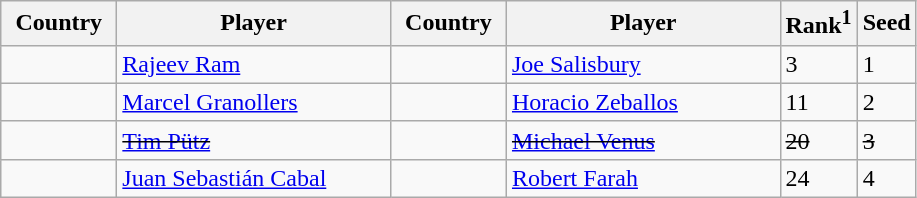<table class=wikitable>
<tr>
<th width="70">Country</th>
<th width="175">Player</th>
<th width="70">Country</th>
<th width="175">Player</th>
<th>Rank<sup>1</sup></th>
<th>Seed</th>
</tr>
<tr>
<td></td>
<td><a href='#'>Rajeev Ram</a></td>
<td></td>
<td><a href='#'>Joe Salisbury</a></td>
<td>3</td>
<td>1</td>
</tr>
<tr>
<td></td>
<td><a href='#'>Marcel Granollers</a></td>
<td></td>
<td><a href='#'>Horacio Zeballos</a></td>
<td>11</td>
<td>2</td>
</tr>
<tr>
<td><s></s></td>
<td><s><a href='#'>Tim Pütz</a></s></td>
<td><s></s></td>
<td><s><a href='#'>Michael Venus</a></s></td>
<td><s>20</s></td>
<td><s>3</s></td>
</tr>
<tr>
<td></td>
<td><a href='#'>Juan Sebastián Cabal</a></td>
<td></td>
<td><a href='#'>Robert Farah</a></td>
<td>24</td>
<td>4</td>
</tr>
</table>
